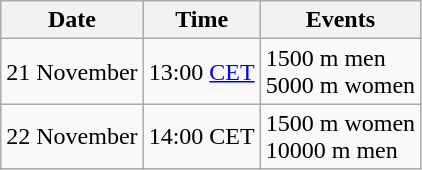<table class="wikitable" border="1">
<tr>
<th>Date</th>
<th>Time</th>
<th>Events</th>
</tr>
<tr>
<td>21 November</td>
<td>13:00 <a href='#'>CET</a></td>
<td>1500 m men<br>5000 m women</td>
</tr>
<tr>
<td>22 November</td>
<td>14:00 CET</td>
<td>1500 m women<br>10000 m men</td>
</tr>
</table>
